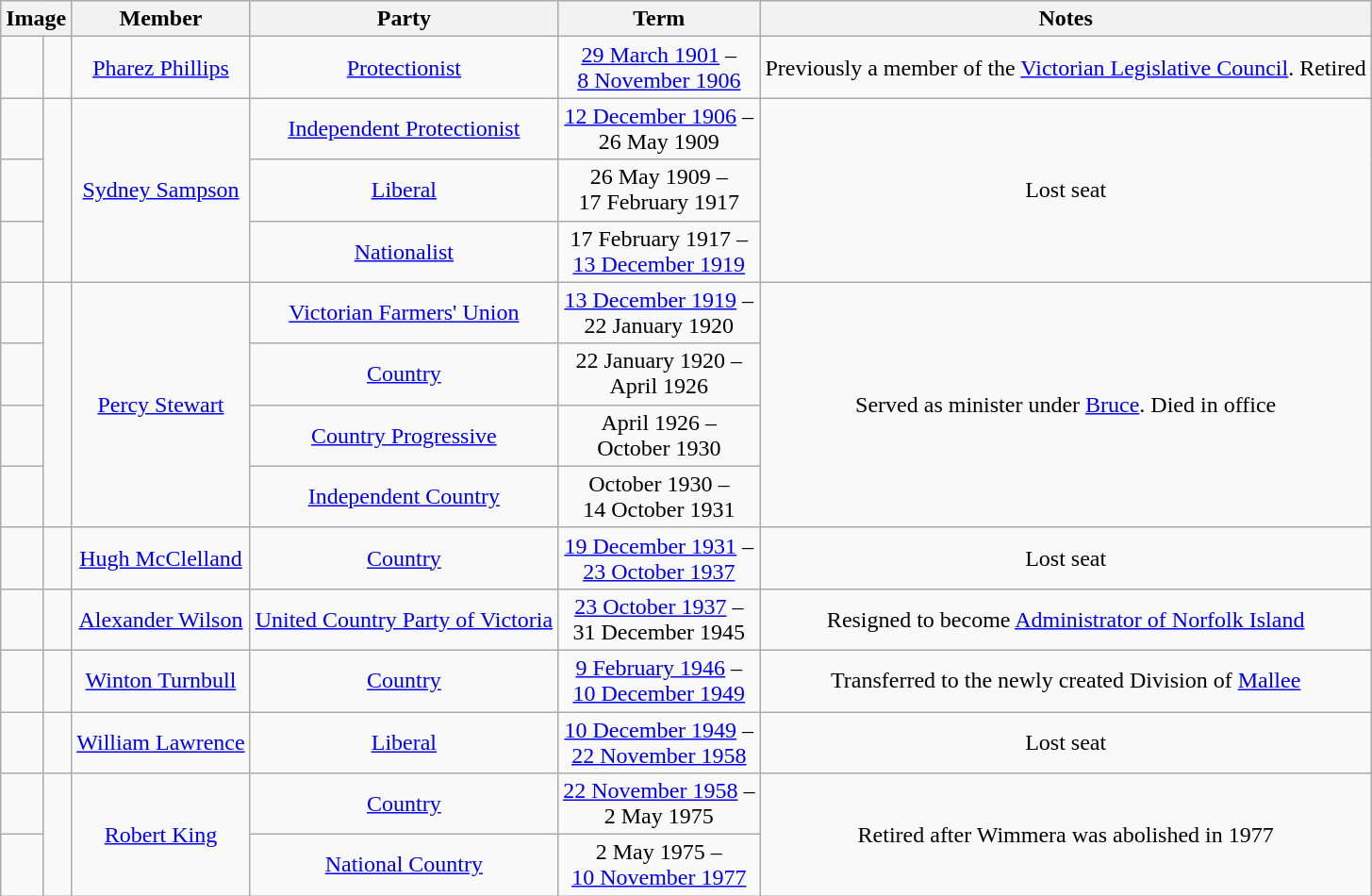<table class=wikitable style="text-align:center">
<tr>
<th colspan=2>Image</th>
<th>Member</th>
<th>Party</th>
<th>Term</th>
<th>Notes</th>
</tr>
<tr>
<td> </td>
<td></td>
<td><a href='#'>Pharez Phillips</a><br></td>
<td><a href='#'>Protectionist</a></td>
<td nowrap><a href='#'>29 March 1901</a> –<br><a href='#'>8 November 1906</a></td>
<td>Previously a member of the <a href='#'>Victorian Legislative Council</a>. Retired</td>
</tr>
<tr>
<td> </td>
<td rowspan=3></td>
<td rowspan=3><a href='#'>Sydney Sampson</a><br></td>
<td><a href='#'>Independent Protectionist</a></td>
<td nowrap><a href='#'>12 December 1906</a> –<br>26 May 1909</td>
<td rowspan=3>Lost seat</td>
</tr>
<tr>
<td> </td>
<td nowrap><a href='#'>Liberal</a></td>
<td nowrap>26 May 1909 –<br>17 February 1917</td>
</tr>
<tr>
<td> </td>
<td nowrap><a href='#'>Nationalist</a></td>
<td nowrap>17 February 1917 –<br><a href='#'>13 December 1919</a></td>
</tr>
<tr>
<td> </td>
<td rowspan=4></td>
<td rowspan=4><a href='#'>Percy Stewart</a><br></td>
<td><a href='#'>Victorian Farmers' Union</a></td>
<td nowrap><a href='#'>13 December 1919</a> –<br>22 January 1920</td>
<td rowspan=4>Served as minister under <a href='#'>Bruce</a>. Died in office</td>
</tr>
<tr>
<td> </td>
<td nowrap><a href='#'>Country</a></td>
<td nowrap>22 January 1920 –<br>April 1926</td>
</tr>
<tr>
<td> </td>
<td nowrap><a href='#'>Country Progressive</a></td>
<td nowrap>April 1926 –<br>October 1930</td>
</tr>
<tr>
<td> </td>
<td nowrap><a href='#'>Independent Country</a></td>
<td nowrap>October 1930 –<br>14 October 1931</td>
</tr>
<tr>
<td> </td>
<td></td>
<td><a href='#'>Hugh McClelland</a><br></td>
<td><a href='#'>Country</a></td>
<td nowrap><a href='#'>19 December 1931</a> –<br><a href='#'>23 October 1937</a></td>
<td>Lost seat</td>
</tr>
<tr>
<td> </td>
<td></td>
<td><a href='#'>Alexander Wilson</a><br></td>
<td><a href='#'>United Country Party of Victoria</a></td>
<td nowrap><a href='#'>23 October 1937</a> –<br>31 December 1945</td>
<td>Resigned to become <a href='#'>Administrator of Norfolk Island</a></td>
</tr>
<tr>
<td> </td>
<td></td>
<td><a href='#'>Winton Turnbull</a><br></td>
<td><a href='#'>Country</a></td>
<td nowrap><a href='#'>9 February 1946</a> –<br><a href='#'>10 December 1949</a></td>
<td>Transferred to the newly created Division of <a href='#'>Mallee</a></td>
</tr>
<tr>
<td> </td>
<td></td>
<td><a href='#'>William Lawrence</a><br></td>
<td><a href='#'>Liberal</a></td>
<td nowrap><a href='#'>10 December 1949</a> –<br><a href='#'>22 November 1958</a></td>
<td>Lost seat</td>
</tr>
<tr>
<td> </td>
<td rowspan=2></td>
<td rowspan=2><a href='#'>Robert King</a><br></td>
<td><a href='#'>Country</a></td>
<td nowrap><a href='#'>22 November 1958</a> –<br>2 May 1975</td>
<td rowspan=2>Retired after Wimmera was abolished in 1977</td>
</tr>
<tr>
<td> </td>
<td><a href='#'>National Country</a></td>
<td nowrap>2 May 1975 –<br><a href='#'>10 November 1977</a></td>
</tr>
</table>
